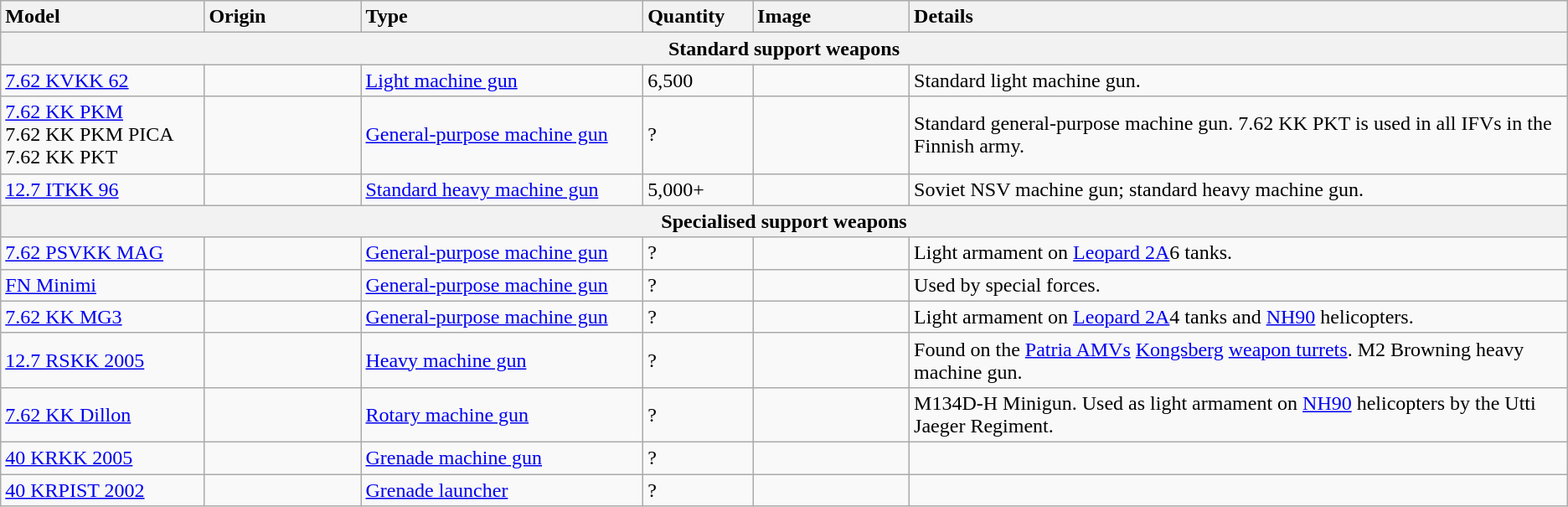<table class="wikitable">
<tr>
<th style="text-align: left; width:13%;">Model</th>
<th style="text-align: left; width:10%;">Origin</th>
<th style="text-align: left; width:18%;">Type</th>
<th style="text-align: left; width:7%;">Quantity</th>
<th style="text-align: left; width:10%;">Image</th>
<th style="text-align: left; width:42%;">Details</th>
</tr>
<tr>
<th colspan="6">Standard support weapons</th>
</tr>
<tr>
<td><a href='#'>7.62 KVKK 62</a></td>
<td></td>
<td><a href='#'>Light machine gun</a></td>
<td>6,500</td>
<td></td>
<td>Standard light machine gun.</td>
</tr>
<tr>
<td><a href='#'>7.62 KK PKM</a><br>7.62 KK PKM PICA<br>7.62 KK PKT</td>
<td><br></td>
<td><a href='#'>General-purpose machine gun</a></td>
<td>?</td>
<td></td>
<td>Standard general-purpose machine gun. 7.62 KK PKT is used in all IFVs in the Finnish army.</td>
</tr>
<tr>
<td><a href='#'>12.7 ITKK 96</a></td>
<td></td>
<td><a href='#'>Standard heavy machine gun</a></td>
<td>5,000+</td>
<td></td>
<td>Soviet NSV machine gun; standard heavy machine gun.</td>
</tr>
<tr>
<th colspan="6">Specialised support weapons</th>
</tr>
<tr>
<td><a href='#'>7.62 PSVKK MAG</a></td>
<td></td>
<td><a href='#'>General-purpose machine gun</a></td>
<td>?</td>
<td></td>
<td>Light armament on <a href='#'>Leopard 2A</a>6 tanks.</td>
</tr>
<tr>
<td><a href='#'>FN Minimi</a></td>
<td></td>
<td><a href='#'>General-purpose machine gun</a></td>
<td>?</td>
<td></td>
<td>Used by special forces.</td>
</tr>
<tr>
<td><a href='#'>7.62 KK MG3</a></td>
<td></td>
<td><a href='#'>General-purpose machine gun</a></td>
<td>?</td>
<td></td>
<td>Light armament on <a href='#'>Leopard 2A</a>4 tanks and <a href='#'>NH90</a> helicopters.</td>
</tr>
<tr>
<td><a href='#'>12.7 RSKK 2005</a></td>
<td></td>
<td><a href='#'>Heavy machine gun</a></td>
<td>?</td>
<td></td>
<td>Found on the <a href='#'>Patria AMVs</a> <a href='#'>Kongsberg</a> <a href='#'>weapon turrets</a>. M2 Browning heavy machine gun.</td>
</tr>
<tr>
<td><a href='#'>7.62 KK Dillon</a></td>
<td></td>
<td><a href='#'>Rotary machine gun</a></td>
<td>?</td>
<td></td>
<td>M134D-H Minigun. Used as light armament on <a href='#'>NH90</a> helicopters by the Utti Jaeger Regiment.</td>
</tr>
<tr>
<td><a href='#'>40 KRKK 2005</a></td>
<td></td>
<td><a href='#'>Grenade machine gun</a></td>
<td>?</td>
<td></td>
<td></td>
</tr>
<tr>
<td><a href='#'>40 KRPIST 2002</a></td>
<td></td>
<td><a href='#'>Grenade launcher</a></td>
<td>?</td>
<td></td>
<td></td>
</tr>
</table>
